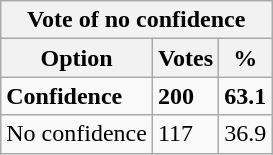<table class="wikitable">
<tr>
<th colspan="3">Vote of no confidence</th>
</tr>
<tr>
<th>Option</th>
<th>Votes</th>
<th>%</th>
</tr>
<tr>
<td><strong>Confidence</strong></td>
<td><strong>200</strong></td>
<td><strong>63.1</strong></td>
</tr>
<tr>
<td>No confidence</td>
<td>117</td>
<td>36.9</td>
</tr>
</table>
